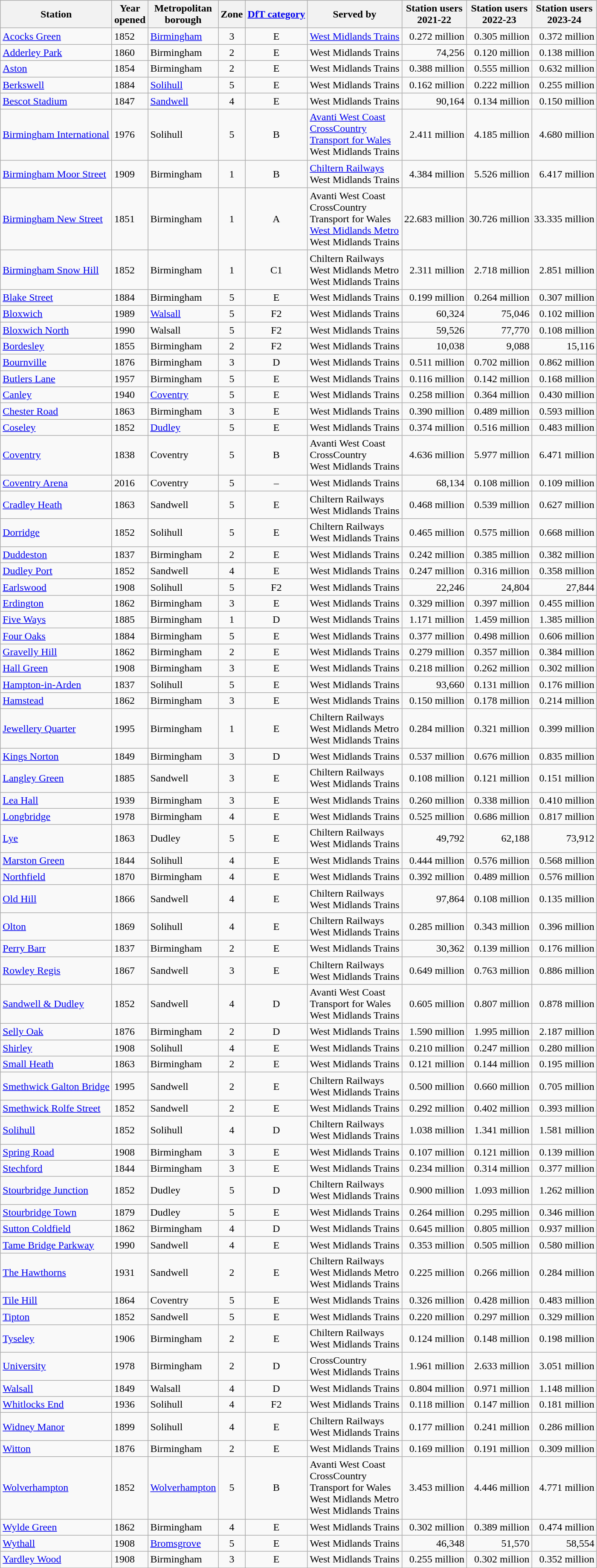<table class="wikitable sortable" align=centre>
<tr>
<th>Station</th>
<th>Year<br>opened</th>
<th>Metropolitan<br>borough</th>
<th>Zone</th>
<th><a href='#'>DfT category</a></th>
<th>Served by</th>
<th>Station users<br>2021-22</th>
<th>Station users<br>2022-23</th>
<th>Station users<br>2023-24</th>
</tr>
<tr>
<td><a href='#'>Acocks Green</a></td>
<td>1852</td>
<td><a href='#'>Birmingham</a></td>
<td align=center>3</td>
<td align=center>E</td>
<td><a href='#'>West Midlands Trains</a></td>
<td data-sort-value="272000" align=right>0.272 million</td>
<td data-sort-value="305000" align=right>0.305 million</td>
<td data-sort-value="372298" align=right>0.372 million</td>
</tr>
<tr>
<td><a href='#'>Adderley Park</a></td>
<td>1860</td>
<td>Birmingham</td>
<td align=center>2</td>
<td align=center>E</td>
<td>West Midlands Trains</td>
<td data-sort-value="74256" align=right>74,256</td>
<td data-sort-value="120000" align=right>0.120 million</td>
<td data-sort-value="138118" align=right>0.138 million</td>
</tr>
<tr>
<td><a href='#'>Aston</a></td>
<td>1854</td>
<td>Birmingham</td>
<td align=center>2</td>
<td align=center>E</td>
<td>West Midlands Trains</td>
<td data-sort-value="388000" align=right>0.388 million</td>
<td data-sort-value="555000" align=right>0.555 million</td>
<td data-sort-value="632440" align=right>0.632 million</td>
</tr>
<tr>
<td><a href='#'>Berkswell</a></td>
<td>1884</td>
<td><a href='#'>Solihull</a></td>
<td align=center>5</td>
<td align=center>E</td>
<td>West Midlands Trains</td>
<td data-sort-value="162000" align=right>0.162 million</td>
<td data-sort-value="222000" align=right>0.222 million</td>
<td data-sort-value="254568" align=right>0.255 million</td>
</tr>
<tr>
<td><a href='#'>Bescot Stadium</a></td>
<td>1847</td>
<td><a href='#'>Sandwell</a></td>
<td align=center>4</td>
<td align=center>E</td>
<td>West Midlands Trains</td>
<td data-sort-value="90164" align=right>90,164</td>
<td data-sort-value="134000" align=right>0.134 million</td>
<td data-sort-value="150102" align=right>0.150 million</td>
</tr>
<tr>
<td><a href='#'>Birmingham International</a></td>
<td>1976</td>
<td>Solihull</td>
<td align=center>5</td>
<td align=center>B</td>
<td><a href='#'>Avanti West Coast</a><br><a href='#'>CrossCountry</a><br><a href='#'>Transport for Wales</a><br>West Midlands Trains</td>
<td data-sort-value="2411000" align=right>2.411 million</td>
<td data-sort-value="4185000" align=right>4.185 million</td>
<td data-sort-value="4680188" align=right>4.680 million</td>
</tr>
<tr>
<td><a href='#'>Birmingham Moor Street</a></td>
<td>1909</td>
<td>Birmingham</td>
<td align=center>1</td>
<td align=center>B</td>
<td><a href='#'>Chiltern Railways</a><br>West Midlands Trains</td>
<td data-sort-value="4384000" align=right>4.384 million</td>
<td data-sort-value="5526000" align=right>5.526 million</td>
<td data-sort-value="6416708" align=right>6.417 million</td>
</tr>
<tr>
<td><a href='#'>Birmingham New Street</a></td>
<td>1851</td>
<td>Birmingham</td>
<td align=center>1</td>
<td align=center>A</td>
<td>Avanti West Coast<br>CrossCountry<br>Transport for Wales<br><a href='#'>West Midlands Metro</a><br>West Midlands Trains</td>
<td data-sort-value="22683000" align=right>22.683 million</td>
<td data-sort-value="30726000" align=right>30.726 million</td>
<td data-sort-value="33335376" align=right>33.335 million</td>
</tr>
<tr>
<td><a href='#'>Birmingham Snow Hill</a></td>
<td>1852</td>
<td>Birmingham</td>
<td align=center>1</td>
<td align=center>C1</td>
<td>Chiltern Railways<br>West Midlands Metro<br>West Midlands Trains</td>
<td data-sort-value="2311000" align=right>2.311 million</td>
<td data-sort-value="2718000" align=right>2.718 million</td>
<td data-sort-value="2851220" align=right>2.851 million</td>
</tr>
<tr>
<td><a href='#'>Blake Street</a></td>
<td>1884</td>
<td>Birmingham</td>
<td align=center>5</td>
<td align=center>E</td>
<td>West Midlands Trains</td>
<td data-sort-value="199000" align=right>0.199 million</td>
<td data-sort-value="264000" align=right>0.264 million</td>
<td data-sort-value="306532" align=right>0.307 million</td>
</tr>
<tr>
<td><a href='#'>Bloxwich</a></td>
<td>1989</td>
<td><a href='#'>Walsall</a></td>
<td align=center>5</td>
<td align=center>F2</td>
<td>West Midlands Trains</td>
<td data-sort-value="60324" align=right>60,324</td>
<td data-sort-value="75046" align=right>75,046</td>
<td data-sort-value="102284" align=right>0.102 million</td>
</tr>
<tr>
<td><a href='#'>Bloxwich North</a></td>
<td>1990</td>
<td>Walsall</td>
<td align=center>5</td>
<td align=center>F2</td>
<td>West Midlands Trains</td>
<td data-sort-value="59526" align=right>59,526</td>
<td data-sort-value="777770" align=right>77,770</td>
<td data-sort-value="107842" align=right>0.108 million</td>
</tr>
<tr>
<td><a href='#'>Bordesley</a></td>
<td>1855</td>
<td>Birmingham</td>
<td align=center>2</td>
<td align=center>F2</td>
<td>West Midlands Trains</td>
<td data-sort-value="10038" align=right>10,038</td>
<td data-sort-value="9088" align=right>9,088</td>
<td data-sort-value="15116" align=right>15,116</td>
</tr>
<tr>
<td><a href='#'>Bournville</a></td>
<td>1876</td>
<td>Birmingham</td>
<td align=center>3</td>
<td align=center>D</td>
<td>West Midlands Trains</td>
<td data-sort-value="511000" align=right>0.511 million</td>
<td data-sort-value="702000" align=right>0.702 million</td>
<td data-sort-value="862142" align=right>0.862 million</td>
</tr>
<tr>
<td><a href='#'>Butlers Lane</a></td>
<td>1957</td>
<td>Birmingham</td>
<td align=center>5</td>
<td align=center>E</td>
<td>West Midlands Trains</td>
<td data-sort-value="116000" align=right>0.116 million</td>
<td data-sort-value="142000" align=right>0.142 million</td>
<td data-sort-value="168140" align=right>0.168 million</td>
</tr>
<tr>
<td><a href='#'>Canley</a></td>
<td>1940</td>
<td><a href='#'>Coventry</a></td>
<td align=center>5</td>
<td align=center>E</td>
<td>West Midlands Trains</td>
<td data-sort-value="258000" align=right>0.258 million</td>
<td data-sort-value="364000" align=right>0.364 million</td>
<td data-sort-value="429930" align=right>0.430 million</td>
</tr>
<tr>
<td><a href='#'>Chester Road</a></td>
<td>1863</td>
<td>Birmingham</td>
<td align=center>3</td>
<td align=center>E</td>
<td>West Midlands Trains</td>
<td data-sort-value="390000" align=right>0.390 million</td>
<td data-sort-value="489000" align=right>0.489 million</td>
<td data-sort-value="593094" align=right>0.593 million</td>
</tr>
<tr>
<td><a href='#'>Coseley</a></td>
<td>1852</td>
<td><a href='#'>Dudley</a></td>
<td align=center>5</td>
<td align=center>E</td>
<td>West Midlands Trains</td>
<td data-sort-value="374000" align=right>0.374 million</td>
<td data-sort-value="516000" align=right>0.516 million</td>
<td data-sort-value="482638" align=right>0.483 million</td>
</tr>
<tr>
<td><a href='#'>Coventry</a></td>
<td>1838</td>
<td>Coventry</td>
<td align=center>5</td>
<td align=center>B</td>
<td>Avanti West Coast<br>CrossCountry<br>West Midlands Trains</td>
<td data-sort-value="4636000" align=right>4.636 million</td>
<td data-sort-value="5977000" align=right>5.977 million</td>
<td data-sort-value="6471428" align=right>6.471 million</td>
</tr>
<tr>
<td><a href='#'>Coventry Arena</a></td>
<td>2016</td>
<td>Coventry</td>
<td align=center>5</td>
<td align=center>–</td>
<td>West Midlands Trains</td>
<td data-sort-value="68134" align=right>68,134</td>
<td data-sort-value="108000" align=right>0.108 million</td>
<td data-sort-value="108950" align=right>0.109 million</td>
</tr>
<tr>
<td><a href='#'>Cradley Heath</a></td>
<td>1863</td>
<td>Sandwell</td>
<td align=center>5</td>
<td align=center>E</td>
<td>Chiltern Railways<br>West Midlands Trains</td>
<td data-sort-value="468000" align=right>0.468 million</td>
<td data-sort-value="539000" align=right>0.539 million</td>
<td data-sort-value="626676" align=right>0.627 million</td>
</tr>
<tr>
<td><a href='#'>Dorridge</a></td>
<td>1852</td>
<td>Solihull</td>
<td align=center>5</td>
<td align=center>E</td>
<td>Chiltern Railways<br>West Midlands Trains</td>
<td data-sort-value="465000" align=right>0.465 million</td>
<td data-sort-value="575000" align=right>0.575 million</td>
<td data-sort-value="668038" align=right>0.668 million</td>
</tr>
<tr>
<td><a href='#'>Duddeston</a></td>
<td>1837</td>
<td>Birmingham</td>
<td align=center>2</td>
<td align=center>E</td>
<td>West Midlands Trains</td>
<td data-sort-value="242000" align=right>0.242 million</td>
<td data-sort-value="385000" align=right>0.385 million</td>
<td data-sort-value="381666" align=right>0.382 million</td>
</tr>
<tr>
<td><a href='#'>Dudley Port</a></td>
<td>1852</td>
<td>Sandwell</td>
<td align=center>4</td>
<td align=center>E</td>
<td>West Midlands Trains</td>
<td data-sort-value="247000" align=right>0.247 million</td>
<td data-sort-value="316000" align=right>0.316 million</td>
<td data-sort-value="357760" align=right>0.358 million</td>
</tr>
<tr>
<td><a href='#'>Earlswood</a></td>
<td>1908</td>
<td>Solihull</td>
<td align=center>5</td>
<td align=center>F2</td>
<td>West Midlands Trains</td>
<td data-sort-value="22246" align=right>22,246</td>
<td data-sort-value="24804" align=right>24,804</td>
<td data-sort-value="27844" align=right>27,844</td>
</tr>
<tr>
<td><a href='#'>Erdington</a></td>
<td>1862</td>
<td>Birmingham</td>
<td align=center>3</td>
<td align=center>E</td>
<td>West Midlands Trains</td>
<td data-sort-value="329000" align=right>0.329 million</td>
<td data-sort-value="397000" align=right>0.397 million</td>
<td data-sort-value="455310" align=right>0.455 million</td>
</tr>
<tr>
<td><a href='#'>Five Ways</a></td>
<td>1885</td>
<td>Birmingham</td>
<td align=center>1</td>
<td align=center>D</td>
<td>West Midlands Trains</td>
<td data-sort-value="1171000" align=right>1.171 million</td>
<td data-sort-value="1459000" align=right>1.459 million</td>
<td data-sort-value="1384590" align=right>1.385 million</td>
</tr>
<tr>
<td><a href='#'>Four Oaks</a></td>
<td>1884</td>
<td>Birmingham</td>
<td align=center>5</td>
<td align=center>E</td>
<td>West Midlands Trains</td>
<td data-sort-value="377000" align=right>0.377 million</td>
<td data-sort-value="498000" align=right>0.498 million</td>
<td data-sort-value="606132" align=right>0.606 million</td>
</tr>
<tr>
<td><a href='#'>Gravelly Hill</a></td>
<td>1862</td>
<td>Birmingham</td>
<td align=center>2</td>
<td align=center>E</td>
<td>West Midlands Trains</td>
<td data-sort-value="279000" align=right>0.279 million</td>
<td data-sort-value="357000" align=right>0.357 million</td>
<td data-sort-value="384256" align=right>0.384 million</td>
</tr>
<tr>
<td><a href='#'>Hall Green</a></td>
<td>1908</td>
<td>Birmingham</td>
<td align=center>3</td>
<td align=center>E</td>
<td>West Midlands Trains</td>
<td data-sort-value="218000" align=right>0.218 million</td>
<td data-sort-value="262000" align=right>0.262 million</td>
<td data-sort-value="301826" align=right>0.302 million</td>
</tr>
<tr>
<td><a href='#'>Hampton-in-Arden</a></td>
<td>1837</td>
<td>Solihull</td>
<td align=center>5</td>
<td align=center>E</td>
<td>West Midlands Trains</td>
<td data-sort-value="93660" align=right>93,660</td>
<td data-sort-value="131000" align=right>0.131 million</td>
<td data-sort-value="175940" align=right>0.176 million</td>
</tr>
<tr>
<td><a href='#'>Hamstead</a></td>
<td>1862</td>
<td>Birmingham</td>
<td align=center>3</td>
<td align=center>E</td>
<td>West Midlands Trains</td>
<td data-sort-value="150000" align=right>0.150 million</td>
<td data-sort-value="178000" align=right>0.178 million</td>
<td data-sort-value="213562" align=right>0.214 million</td>
</tr>
<tr>
<td><a href='#'>Jewellery Quarter</a></td>
<td>1995</td>
<td>Birmingham</td>
<td align=center>1</td>
<td align=center>E</td>
<td>Chiltern Railways<br>West Midlands Metro<br>West Midlands Trains</td>
<td data-sort-value="284000" align=right>0.284 million</td>
<td data-sort-value="321000" align=right>0.321 million</td>
<td data-sort-value="399186" align=right>0.399 million</td>
</tr>
<tr>
<td><a href='#'>Kings Norton</a></td>
<td>1849</td>
<td>Birmingham</td>
<td align=center>3</td>
<td align=center>D</td>
<td>West Midlands Trains</td>
<td data-sort-value="537000" align=right>0.537 million</td>
<td data-sort-value="676000" align=right>0.676 million</td>
<td data-sort-value="834758" align=right>0.835 million</td>
</tr>
<tr>
<td><a href='#'>Langley Green</a></td>
<td>1885</td>
<td>Sandwell</td>
<td align=center>3</td>
<td align=center>E</td>
<td>Chiltern Railways<br>West Midlands Trains</td>
<td data-sort-value="108000" align=right>0.108 million</td>
<td data-sort-value="121000" align=right>0.121 million</td>
<td data-sort-value="151264" align=right>0.151 million</td>
</tr>
<tr>
<td><a href='#'>Lea Hall</a></td>
<td>1939</td>
<td>Birmingham</td>
<td align=center>3</td>
<td align=center>E</td>
<td>West Midlands Trains</td>
<td data-sort-value="260000" align=right>0.260 million</td>
<td data-sort-value="338000" align=right>0.338 million</td>
<td data-sort-value="409674" align=right>0.410 million</td>
</tr>
<tr>
<td><a href='#'>Longbridge</a></td>
<td>1978</td>
<td>Birmingham</td>
<td align=center>4</td>
<td align=center>E</td>
<td>West Midlands Trains</td>
<td data-sort-value="525000" align=right>0.525 million</td>
<td data-sort-value="686000" align=right>0.686 million</td>
<td data-sort-value="817072" align=right>0.817 million</td>
</tr>
<tr>
<td><a href='#'>Lye</a></td>
<td>1863</td>
<td>Dudley</td>
<td align=center>5</td>
<td align=center>E</td>
<td>Chiltern Railways<br>West Midlands Trains</td>
<td data-sort-value="49792" align=right>49,792</td>
<td data-sort-value="62188" align=right>62,188</td>
<td data-sort-value="73912" align=right>73,912</td>
</tr>
<tr>
<td><a href='#'>Marston Green</a></td>
<td>1844</td>
<td>Solihull</td>
<td align=center>4</td>
<td align=center>E</td>
<td>West Midlands Trains</td>
<td data-sort-value="444000" align=right>0.444 million</td>
<td data-sort-value="576000" align=right>0.576 million</td>
<td data-sort-value="568130" align=right>0.568 million</td>
</tr>
<tr>
<td><a href='#'>Northfield</a></td>
<td>1870</td>
<td>Birmingham</td>
<td align=center>4</td>
<td align=center>E</td>
<td>West Midlands Trains</td>
<td data-sort-value="392000" align=right>0.392 million</td>
<td data-sort-value="489000" align=right>0.489 million</td>
<td data-sort-value="576042" align=right>0.576 million</td>
</tr>
<tr>
<td><a href='#'>Old Hill</a></td>
<td>1866</td>
<td>Sandwell</td>
<td align=center>4</td>
<td align=center>E</td>
<td>Chiltern Railways<br>West Midlands Trains</td>
<td data-sort-value="97864" align=right>97,864</td>
<td data-sort-value="108000" align=right>0.108 million</td>
<td data-sort-value="135318" align=right>0.135 million</td>
</tr>
<tr>
<td><a href='#'>Olton</a></td>
<td>1869</td>
<td>Solihull</td>
<td align=center>4</td>
<td align=center>E</td>
<td>Chiltern Railways<br>West Midlands Trains</td>
<td data-sort-value="285000" align=right>0.285 million</td>
<td data-sort-value="343000" align=right>0.343 million</td>
<td data-sort-value="395764" align=right>0.396 million</td>
</tr>
<tr>
<td><a href='#'>Perry Barr</a></td>
<td>1837</td>
<td>Birmingham</td>
<td align=center>2</td>
<td align=center>E</td>
<td>West Midlands Trains</td>
<td data-sort-value="30362" align=right>30,362</td>
<td data-sort-value="139000" align=right>0.139 million</td>
<td data-sort-value="176138" align=right>0.176 million</td>
</tr>
<tr>
<td><a href='#'>Rowley Regis</a></td>
<td>1867</td>
<td>Sandwell</td>
<td align=center>3</td>
<td align=center>E</td>
<td>Chiltern Railways<br>West Midlands Trains</td>
<td data-sort-value="649000" align=right>0.649 million</td>
<td data-sort-value="763000" align=right>0.763 million</td>
<td data-sort-value="885624" align=right>0.886 million</td>
</tr>
<tr>
<td><a href='#'>Sandwell & Dudley</a></td>
<td>1852</td>
<td>Sandwell</td>
<td align=center>4</td>
<td align=center>D</td>
<td>Avanti West Coast<br>Transport for Wales<br>West Midlands Trains</td>
<td data-sort-value="605000" align=right>0.605 million</td>
<td data-sort-value="807000" align=right>0.807 million</td>
<td data-sort-value="878070" align=right>0.878 million</td>
</tr>
<tr>
<td><a href='#'>Selly Oak</a></td>
<td>1876</td>
<td>Birmingham</td>
<td align=center>2</td>
<td align=center>D</td>
<td>West Midlands Trains</td>
<td data-sort-value="1590000" align=right>1.590 million</td>
<td data-sort-value="1995000" align=right>1.995 million</td>
<td data-sort-value="2187066" align=right>2.187 million</td>
</tr>
<tr>
<td><a href='#'>Shirley</a></td>
<td>1908</td>
<td>Solihull</td>
<td align=center>4</td>
<td align=center>E</td>
<td>West Midlands Trains</td>
<td data-sort-value="210000" align=right>0.210 million</td>
<td data-sort-value="247000" align=right>0.247 million</td>
<td data-sort-value="280236" align=right>0.280 million</td>
</tr>
<tr>
<td><a href='#'>Small Heath</a></td>
<td>1863</td>
<td>Birmingham</td>
<td align=center>2</td>
<td align=center>E</td>
<td>West Midlands Trains</td>
<td data-sort-value="121000" align=right>0.121 million</td>
<td data-sort-value="144000" align=right>0.144 million</td>
<td data-sort-value="195454" align=right>0.195 million</td>
</tr>
<tr>
<td><a href='#'>Smethwick Galton Bridge</a></td>
<td>1995</td>
<td>Sandwell</td>
<td align=center>2</td>
<td align=center>E</td>
<td>Chiltern Railways<br>West Midlands Trains</td>
<td data-sort-value="500000" align=right>0.500 million</td>
<td data-sort-value="660000" align=right>0.660 million</td>
<td data-sort-value="705284" align=right>0.705 million</td>
</tr>
<tr>
<td><a href='#'>Smethwick Rolfe Street</a></td>
<td>1852</td>
<td>Sandwell</td>
<td align=center>2</td>
<td align=center>E</td>
<td>West Midlands Trains</td>
<td data-sort-value="292000" align=right>0.292 million</td>
<td data-sort-value="402000" align=right>0.402 million</td>
<td data-sort-value="392770" align=right>0.393 million</td>
</tr>
<tr>
<td><a href='#'>Solihull</a></td>
<td>1852</td>
<td>Solihull</td>
<td align=center>4</td>
<td align=center>D</td>
<td>Chiltern Railways<br>West Midlands Trains</td>
<td data-sort-value="1038000" align=right>1.038 million</td>
<td data-sort-value="1341000" align=right>1.341 million</td>
<td data-sort-value="1580916" align=right>1.581 million</td>
</tr>
<tr>
<td><a href='#'>Spring Road</a></td>
<td>1908</td>
<td>Birmingham</td>
<td align=center>3</td>
<td align=center>E</td>
<td>West Midlands Trains</td>
<td data-sort-value="107000" align=right>0.107 million</td>
<td data-sort-value="121000" align=right>0.121 million</td>
<td data-sort-value="138586" align=right>0.139 million</td>
</tr>
<tr>
<td><a href='#'>Stechford</a></td>
<td>1844</td>
<td>Birmingham</td>
<td align=center>3</td>
<td align=center>E</td>
<td>West Midlands Trains</td>
<td data-sort-value="234000" align=right>0.234 million</td>
<td data-sort-value="314000" align=right>0.314 million</td>
<td data-sort-value="376596" align=right>0.377 million</td>
</tr>
<tr>
<td><a href='#'>Stourbridge Junction</a></td>
<td>1852</td>
<td>Dudley</td>
<td align=center>5</td>
<td align=center>D</td>
<td>Chiltern Railways<br>West Midlands Trains</td>
<td data-sort-value="900000" align=right>0.900 million</td>
<td data-sort-value="1093000" align=right>1.093 million</td>
<td data-sort-value="1261822" align=right>1.262 million</td>
</tr>
<tr>
<td><a href='#'>Stourbridge Town</a></td>
<td>1879</td>
<td>Dudley</td>
<td align=center>5</td>
<td align=center>E</td>
<td>West Midlands Trains</td>
<td data-sort-value="264000" align=right>0.264 million</td>
<td data-sort-value="295000" align=right>0.295 million</td>
<td data-sort-value="346018" align=right>0.346 million</td>
</tr>
<tr>
<td><a href='#'>Sutton Coldfield</a></td>
<td>1862</td>
<td>Birmingham</td>
<td align=center>4</td>
<td align=center>D</td>
<td>West Midlands Trains</td>
<td data-sort-value="645000" align=right>0.645 million</td>
<td data-sort-value="805000" align=right>0.805 million</td>
<td data-sort-value="936974" align=right>0.937 million</td>
</tr>
<tr>
<td><a href='#'>Tame Bridge Parkway</a></td>
<td>1990</td>
<td>Sandwell</td>
<td align=center>4</td>
<td align=center>E</td>
<td>West Midlands Trains</td>
<td data-sort-value="353000" align=right>0.353 million</td>
<td data-sort-value="505000" align=right>0.505 million</td>
<td data-sort-value="579860" align=right>0.580 million</td>
</tr>
<tr>
<td><a href='#'>The Hawthorns</a></td>
<td>1931</td>
<td>Sandwell</td>
<td align=center>2</td>
<td align=center>E</td>
<td>Chiltern Railways<br>West Midlands Metro<br>West Midlands Trains</td>
<td data-sort-value="225000" align=right>0.225 million</td>
<td data-sort-value="266000" align=right>0.266 million</td>
<td data-sort-value="284344" align=right>0.284 million</td>
</tr>
<tr>
<td><a href='#'>Tile Hill</a></td>
<td>1864</td>
<td>Coventry</td>
<td align=center>5</td>
<td align=center>E</td>
<td>West Midlands Trains</td>
<td data-sort-value="326000" align=right>0.326 million</td>
<td data-sort-value="428000" align=right>0.428 million</td>
<td data-sort-value="482656" align=right>0.483 million</td>
</tr>
<tr>
<td><a href='#'>Tipton</a></td>
<td>1852</td>
<td>Sandwell</td>
<td align=center>5</td>
<td align=center>E</td>
<td>West Midlands Trains</td>
<td data-sort-value="220000" align=right>0.220 million</td>
<td data-sort-value="297000" align=right>0.297 million</td>
<td data-sort-value="328742" align=right>0.329 million</td>
</tr>
<tr>
<td><a href='#'>Tyseley</a></td>
<td>1906</td>
<td>Birmingham</td>
<td align=center>2</td>
<td align=center>E</td>
<td>Chiltern Railways<br>West Midlands Trains</td>
<td data-sort-value="124000" align=right>0.124 million</td>
<td data-sort-value="148000" align=right>0.148 million</td>
<td data-sort-value="197640" align=right>0.198 million</td>
</tr>
<tr>
<td><a href='#'>University</a></td>
<td>1978</td>
<td>Birmingham</td>
<td align=center>2</td>
<td align=center>D</td>
<td>CrossCountry<br>West Midlands Trains</td>
<td data-sort-value="1961000" align=right>1.961 million</td>
<td data-sort-value="2633000" align=right>2.633 million</td>
<td data-sort-value="3051012" align=right>3.051 million</td>
</tr>
<tr>
<td><a href='#'>Walsall</a></td>
<td>1849</td>
<td>Walsall</td>
<td align=center>4</td>
<td align=center>D</td>
<td>West Midlands Trains</td>
<td data-sort-value="804000" align=right>0.804 million</td>
<td data-sort-value="971000" align=right>0.971 million</td>
<td data-sort-value="1147708" align=right>1.148 million</td>
</tr>
<tr>
<td><a href='#'>Whitlocks End</a></td>
<td>1936</td>
<td>Solihull</td>
<td align=center>4</td>
<td align=center>F2</td>
<td>West Midlands Trains</td>
<td data-sort-value="118000" align=right>0.118 million</td>
<td data-sort-value="147000" align=right>0.147 million</td>
<td data-sort-value="180682" align=right>0.181 million</td>
</tr>
<tr>
<td><a href='#'>Widney Manor</a></td>
<td>1899</td>
<td>Solihull</td>
<td align=center>4</td>
<td align=center>E</td>
<td>Chiltern Railways<br>West Midlands Trains</td>
<td data-sort-value="177000" align=right>0.177 million</td>
<td data-sort-value="241000" align=right>0.241 million</td>
<td data-sort-value="286310" align=right>0.286 million</td>
</tr>
<tr>
<td><a href='#'>Witton</a></td>
<td>1876</td>
<td>Birmingham</td>
<td align=center>2</td>
<td align=center>E</td>
<td>West Midlands Trains</td>
<td data-sort-value="169000" align=right>0.169 million</td>
<td data-sort-value="191000" align=right>0.191 million</td>
<td data-sort-value="308652" align=right>0.309 million</td>
</tr>
<tr>
<td><a href='#'>Wolverhampton</a></td>
<td>1852</td>
<td><a href='#'>Wolverhampton</a></td>
<td align=center>5</td>
<td align=center>B</td>
<td>Avanti West Coast<br>CrossCountry<br>Transport for Wales<br>West Midlands Metro<br>West Midlands Trains</td>
<td data-sort-value="3453000" align=right>3.453 million</td>
<td data-sort-value="4446000" align=right>4.446 million</td>
<td data-sort-value="4770990" align=right>4.771 million</td>
</tr>
<tr>
<td><a href='#'>Wylde Green</a></td>
<td>1862</td>
<td>Birmingham</td>
<td align=center>4</td>
<td align=center>E</td>
<td>West Midlands Trains</td>
<td data-sort-value="302000" align=right>0.302 million</td>
<td data-sort-value="389000" align=right>0.389 million</td>
<td data-sort-value="473928" align=right>0.474 million</td>
</tr>
<tr>
<td><a href='#'>Wythall</a></td>
<td>1908</td>
<td><a href='#'>Bromsgrove</a></td>
<td align=center>5</td>
<td align=center>E</td>
<td>West Midlands Trains</td>
<td data-sort-value="46348" align=right>46,348</td>
<td data-sort-value="51570" align=right>51,570</td>
<td data-sort-value="58554" align=right>58,554</td>
</tr>
<tr>
<td><a href='#'>Yardley Wood</a></td>
<td>1908</td>
<td>Birmingham</td>
<td align=center>3</td>
<td align=center>E</td>
<td>West Midlands Trains</td>
<td data-sort-value="255000" align=right>0.255 million</td>
<td data-sort-value="302000" align=right>0.302 million</td>
<td data-sort-value="351796" align=right>0.352 million</td>
</tr>
</table>
